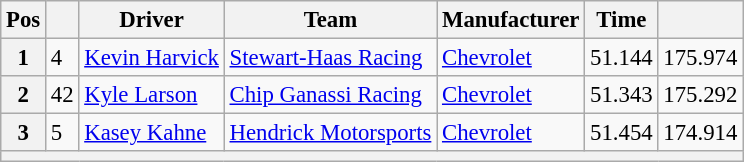<table class="wikitable" style="font-size:95%">
<tr>
<th>Pos</th>
<th></th>
<th>Driver</th>
<th>Team</th>
<th>Manufacturer</th>
<th>Time</th>
<th></th>
</tr>
<tr>
<th>1</th>
<td>4</td>
<td><a href='#'>Kevin Harvick</a></td>
<td><a href='#'>Stewart-Haas Racing</a></td>
<td><a href='#'>Chevrolet</a></td>
<td>51.144</td>
<td>175.974</td>
</tr>
<tr>
<th>2</th>
<td>42</td>
<td><a href='#'>Kyle Larson</a></td>
<td><a href='#'>Chip Ganassi Racing</a></td>
<td><a href='#'>Chevrolet</a></td>
<td>51.343</td>
<td>175.292</td>
</tr>
<tr>
<th>3</th>
<td>5</td>
<td><a href='#'>Kasey Kahne</a></td>
<td><a href='#'>Hendrick Motorsports</a></td>
<td><a href='#'>Chevrolet</a></td>
<td>51.454</td>
<td>174.914</td>
</tr>
<tr>
<th colspan="7"></th>
</tr>
</table>
